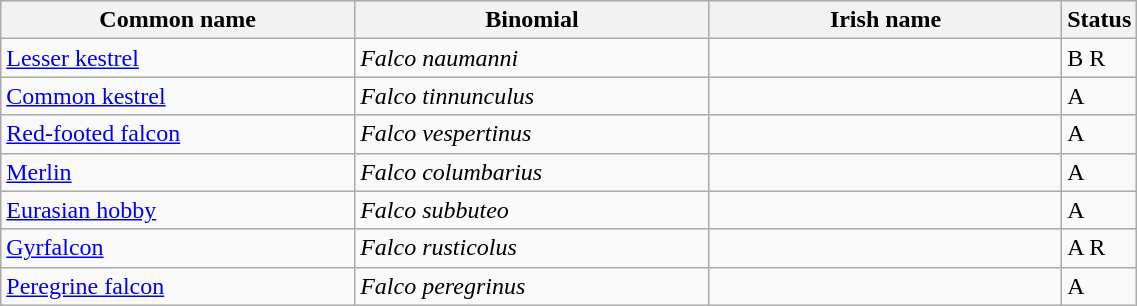<table width=60% class="wikitable">
<tr>
<th width=32%>Common name</th>
<th width=32%>Binomial</th>
<th width=32%>Irish name</th>
<th width=4%>Status</th>
</tr>
<tr>
<td><a href='#'>Lesser kestrel</a></td>
<td><em>Falco naumanni</em></td>
<td></td>
<td>B R</td>
</tr>
<tr>
<td><a href='#'>Common kestrel</a></td>
<td><em>Falco tinnunculus</em></td>
<td></td>
<td>A</td>
</tr>
<tr>
<td><a href='#'>Red-footed falcon</a></td>
<td><em>Falco vespertinus</em></td>
<td></td>
<td>A</td>
</tr>
<tr>
<td><a href='#'>Merlin</a></td>
<td><em>Falco columbarius</em></td>
<td></td>
<td>A</td>
</tr>
<tr>
<td><a href='#'>Eurasian hobby</a></td>
<td><em>Falco subbuteo</em></td>
<td></td>
<td>A</td>
</tr>
<tr>
<td><a href='#'>Gyrfalcon</a></td>
<td><em>Falco rusticolus</em></td>
<td></td>
<td>A R</td>
</tr>
<tr>
<td><a href='#'>Peregrine falcon</a></td>
<td><em>Falco peregrinus</em></td>
<td></td>
<td>A</td>
</tr>
</table>
